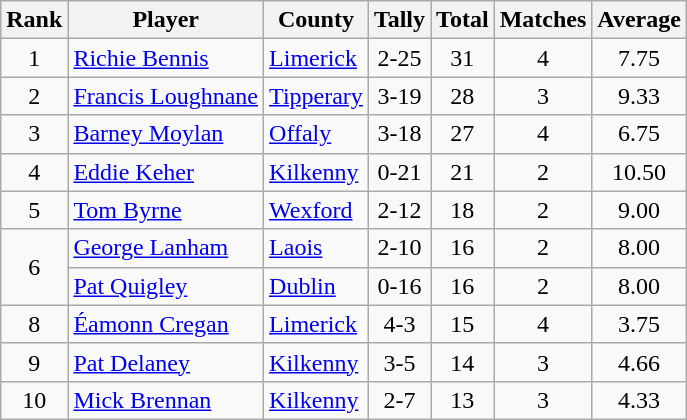<table class="wikitable">
<tr>
<th>Rank</th>
<th>Player</th>
<th>County</th>
<th>Tally</th>
<th>Total</th>
<th>Matches</th>
<th>Average</th>
</tr>
<tr>
<td rowspan=1 align=center>1</td>
<td><a href='#'>Richie Bennis</a></td>
<td><a href='#'>Limerick</a></td>
<td align=center>2-25</td>
<td align=center>31</td>
<td align=center>4</td>
<td align=center>7.75</td>
</tr>
<tr>
<td rowspan=1 align=center>2</td>
<td><a href='#'>Francis Loughnane</a></td>
<td><a href='#'>Tipperary</a></td>
<td align=center>3-19</td>
<td align=center>28</td>
<td align=center>3</td>
<td align=center>9.33</td>
</tr>
<tr>
<td rowspan=1 align=center>3</td>
<td><a href='#'>Barney Moylan</a></td>
<td><a href='#'>Offaly</a></td>
<td align=center>3-18</td>
<td align=center>27</td>
<td align=center>4</td>
<td align=center>6.75</td>
</tr>
<tr>
<td rowspan=1 align=center>4</td>
<td><a href='#'>Eddie Keher</a></td>
<td><a href='#'>Kilkenny</a></td>
<td align=center>0-21</td>
<td align=center>21</td>
<td align=center>2</td>
<td align=center>10.50</td>
</tr>
<tr>
<td rowspan=1 align=center>5</td>
<td><a href='#'>Tom Byrne</a></td>
<td><a href='#'>Wexford</a></td>
<td align=center>2-12</td>
<td align=center>18</td>
<td align=center>2</td>
<td align=center>9.00</td>
</tr>
<tr>
<td rowspan=2 align=center>6</td>
<td><a href='#'>George Lanham</a></td>
<td><a href='#'>Laois</a></td>
<td align=center>2-10</td>
<td align=center>16</td>
<td align=center>2</td>
<td align=center>8.00</td>
</tr>
<tr>
<td><a href='#'>Pat Quigley</a></td>
<td><a href='#'>Dublin</a></td>
<td align=center>0-16</td>
<td align=center>16</td>
<td align=center>2</td>
<td align=center>8.00</td>
</tr>
<tr>
<td rowspan=1 align=center>8</td>
<td><a href='#'>Éamonn Cregan</a></td>
<td><a href='#'>Limerick</a></td>
<td align=center>4-3</td>
<td align=center>15</td>
<td align=center>4</td>
<td align=center>3.75</td>
</tr>
<tr>
<td rowspan=1 align=center>9</td>
<td><a href='#'>Pat Delaney</a></td>
<td><a href='#'>Kilkenny</a></td>
<td align=center>3-5</td>
<td align=center>14</td>
<td align=center>3</td>
<td align=center>4.66</td>
</tr>
<tr>
<td rowspan=1 align=center>10</td>
<td><a href='#'>Mick Brennan</a></td>
<td><a href='#'>Kilkenny</a></td>
<td align=center>2-7</td>
<td align=center>13</td>
<td align=center>3</td>
<td align=center>4.33</td>
</tr>
</table>
